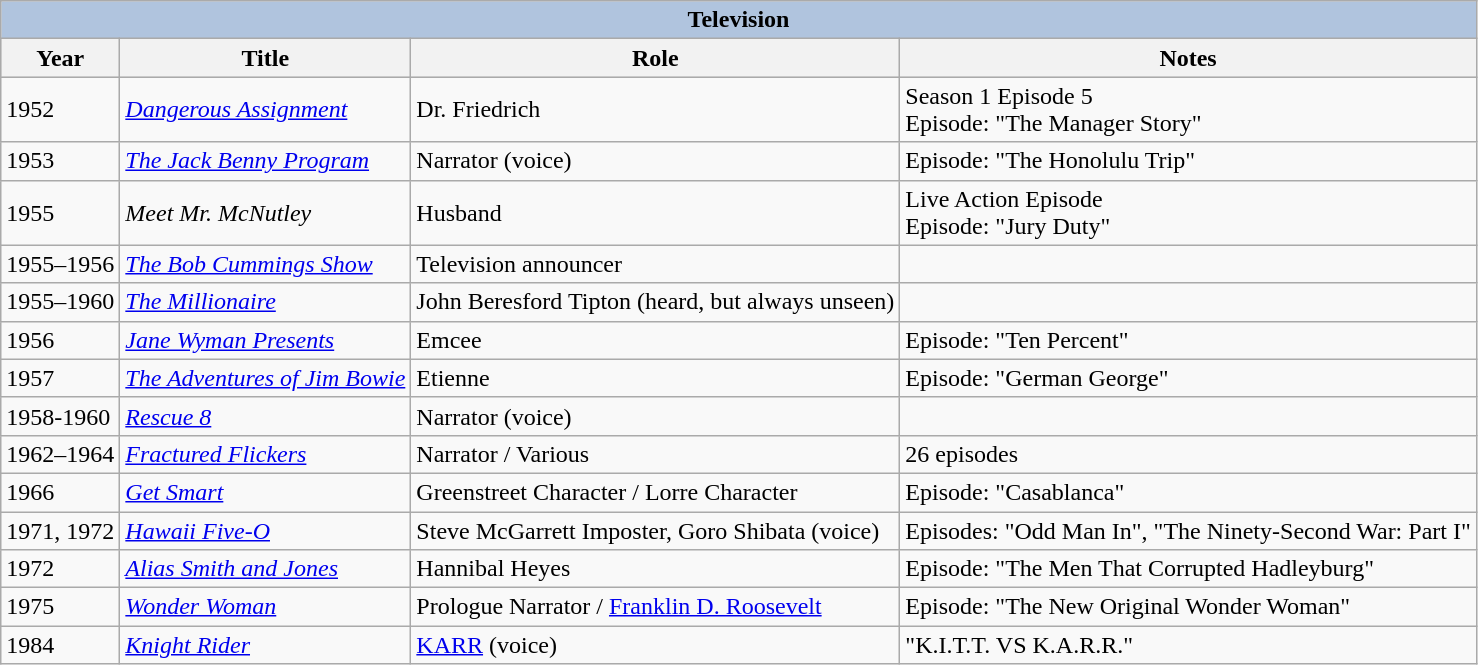<table class="wikitable">
<tr>
<th colspan="4" style="background: LightSteelBlue;">Television</th>
</tr>
<tr style="background:#ccc; text-align:center;">
<th>Year</th>
<th>Title</th>
<th>Role</th>
<th>Notes</th>
</tr>
<tr>
<td>1952</td>
<td><em><a href='#'>Dangerous Assignment</a></em></td>
<td>Dr. Friedrich</td>
<td>Season 1 Episode 5<br>Episode: "The Manager Story"</td>
</tr>
<tr>
<td>1953</td>
<td><em><a href='#'>The Jack Benny Program</a></em></td>
<td>Narrator (voice)</td>
<td>Episode: "The Honolulu Trip"</td>
</tr>
<tr>
<td>1955</td>
<td><em>Meet Mr. McNutley</em></td>
<td>Husband</td>
<td>Live Action Episode<br>Episode: "Jury Duty"</td>
</tr>
<tr>
<td>1955–1956</td>
<td><em><a href='#'>The Bob Cummings Show</a></em></td>
<td>Television announcer</td>
<td></td>
</tr>
<tr>
<td>1955–1960</td>
<td><em><a href='#'>The Millionaire</a></em></td>
<td>John Beresford Tipton (heard, but always unseen)</td>
<td></td>
</tr>
<tr>
<td>1956</td>
<td><em><a href='#'>Jane Wyman Presents</a></em></td>
<td>Emcee</td>
<td>Episode: "Ten Percent"</td>
</tr>
<tr>
<td>1957</td>
<td><em><a href='#'>The Adventures of Jim Bowie</a></em></td>
<td>Etienne</td>
<td>Episode: "German George"</td>
</tr>
<tr>
<td>1958-1960</td>
<td><em><a href='#'>Rescue 8</a></em></td>
<td>Narrator (voice)</td>
<td></td>
</tr>
<tr>
<td>1962–1964</td>
<td><em><a href='#'>Fractured Flickers</a></em></td>
<td>Narrator / Various</td>
<td>26 episodes</td>
</tr>
<tr>
<td>1966</td>
<td><em><a href='#'>Get Smart</a></em></td>
<td>Greenstreet Character / Lorre Character</td>
<td>Episode: "Casablanca"</td>
</tr>
<tr>
<td>1971, 1972</td>
<td><em><a href='#'>Hawaii Five-O</a></em></td>
<td>Steve McGarrett Imposter, Goro Shibata (voice)</td>
<td>Episodes: "Odd Man In", "The Ninety-Second War: Part I"</td>
</tr>
<tr>
<td>1972</td>
<td><em><a href='#'>Alias Smith and Jones</a></em></td>
<td>Hannibal Heyes</td>
<td>Episode: "The Men That Corrupted Hadleyburg"</td>
</tr>
<tr>
<td>1975</td>
<td><em><a href='#'>Wonder Woman</a></em></td>
<td>Prologue Narrator / <a href='#'>Franklin D. Roosevelt</a></td>
<td>Episode: "The New Original Wonder Woman"</td>
</tr>
<tr>
<td>1984</td>
<td><em><a href='#'>Knight Rider</a></em></td>
<td><a href='#'>KARR</a> (voice)</td>
<td>"K.I.T.T. VS K.A.R.R."</td>
</tr>
</table>
